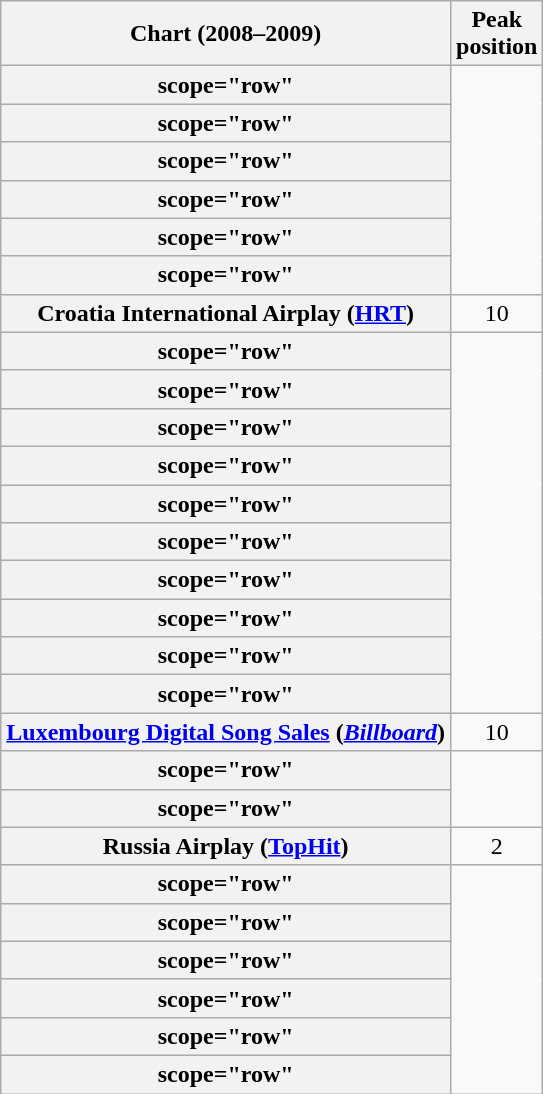<table class="wikitable sortable plainrowheaders" style="text-align:center">
<tr>
<th>Chart (2008–2009)</th>
<th>Peak<br>position</th>
</tr>
<tr>
<th>scope="row"</th>
</tr>
<tr>
<th>scope="row"</th>
</tr>
<tr>
<th>scope="row"</th>
</tr>
<tr>
<th>scope="row"</th>
</tr>
<tr>
<th>scope="row"</th>
</tr>
<tr>
<th>scope="row"</th>
</tr>
<tr>
<th scope="row">Croatia International Airplay (<a href='#'>HRT</a>)</th>
<td>10</td>
</tr>
<tr>
<th>scope="row"</th>
</tr>
<tr>
<th>scope="row"</th>
</tr>
<tr>
<th>scope="row"</th>
</tr>
<tr>
<th>scope="row"</th>
</tr>
<tr>
<th>scope="row"</th>
</tr>
<tr>
<th>scope="row"</th>
</tr>
<tr>
<th>scope="row"</th>
</tr>
<tr>
<th>scope="row"</th>
</tr>
<tr>
<th>scope="row"</th>
</tr>
<tr>
<th>scope="row"</th>
</tr>
<tr>
<th scope="row"><a href='#'>Luxembourg Digital Song Sales</a> (<em><a href='#'>Billboard</a></em>)</th>
<td style="text-align:center;">10</td>
</tr>
<tr>
<th>scope="row"</th>
</tr>
<tr>
<th>scope="row"</th>
</tr>
<tr>
<th scope="row">Russia Airplay (<a href='#'>TopHit</a>)</th>
<td style="text-align:center;">2</td>
</tr>
<tr>
<th>scope="row"</th>
</tr>
<tr>
<th>scope="row"</th>
</tr>
<tr>
<th>scope="row"</th>
</tr>
<tr>
<th>scope="row"</th>
</tr>
<tr>
<th>scope="row"</th>
</tr>
<tr>
<th>scope="row"</th>
</tr>
</table>
